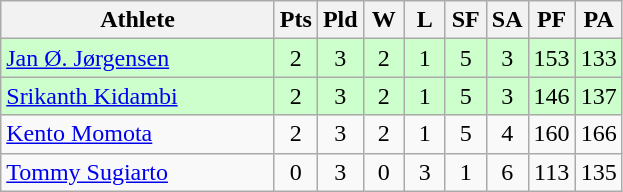<table class=wikitable style="text-align:center">
<tr>
<th width=175>Athlete</th>
<th width=20>Pts</th>
<th width=20>Pld</th>
<th width=20>W</th>
<th width=20>L</th>
<th width=20>SF</th>
<th width=20>SA</th>
<th width=20>PF</th>
<th width=20>PA</th>
</tr>
<tr bgcolor=ccffcc>
<td style="text-align:left"> <a href='#'>Jan Ø. Jørgensen</a></td>
<td>2</td>
<td>3</td>
<td>2</td>
<td>1</td>
<td>5</td>
<td>3</td>
<td>153</td>
<td>133</td>
</tr>
<tr bgcolor=ccffcc>
<td style="text-align:left"> <a href='#'>Srikanth Kidambi</a></td>
<td>2</td>
<td>3</td>
<td>2</td>
<td>1</td>
<td>5</td>
<td>3</td>
<td>146</td>
<td>137</td>
</tr>
<tr bgcolor=>
<td style="text-align:left"> <a href='#'>Kento Momota</a></td>
<td>2</td>
<td>3</td>
<td>2</td>
<td>1</td>
<td>5</td>
<td>4</td>
<td>160</td>
<td>166</td>
</tr>
<tr bgcolor=>
<td style="text-align:left"> <a href='#'>Tommy Sugiarto</a></td>
<td>0</td>
<td>3</td>
<td>0</td>
<td>3</td>
<td>1</td>
<td>6</td>
<td>113</td>
<td>135</td>
</tr>
</table>
